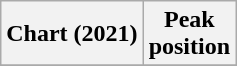<table class="wikitable sortable plainrowheaders">
<tr>
<th>Chart (2021)</th>
<th>Peak<br>position</th>
</tr>
<tr>
</tr>
</table>
